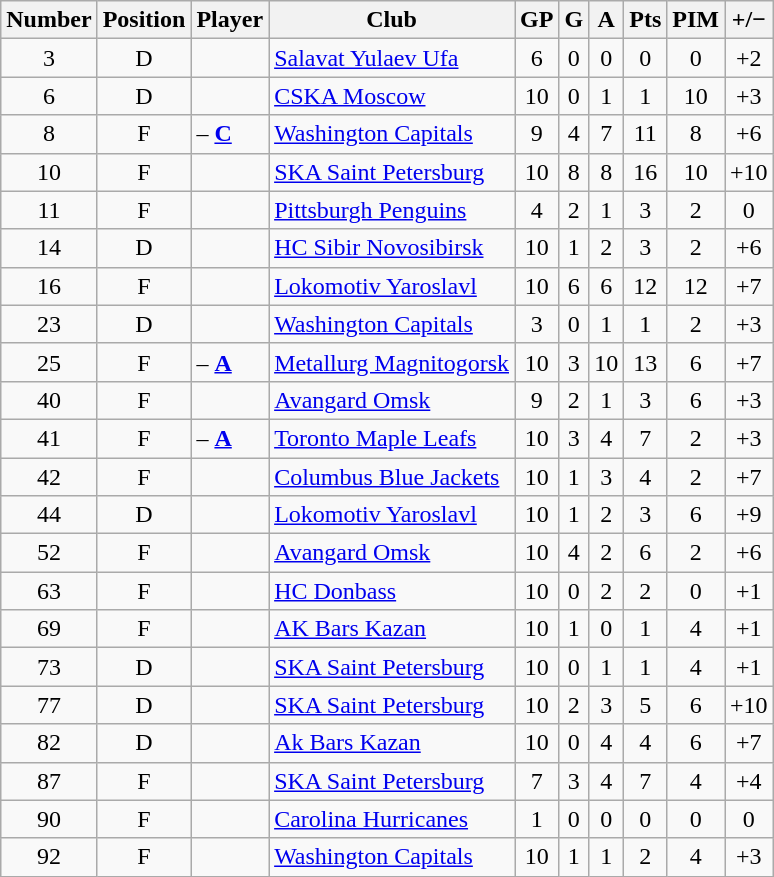<table class="wikitable sortable" style="text-align: center;">
<tr>
<th>Number</th>
<th>Position</th>
<th>Player</th>
<th>Club</th>
<th>GP</th>
<th>G</th>
<th>A</th>
<th>Pts</th>
<th>PIM</th>
<th>+/−</th>
</tr>
<tr>
<td>3</td>
<td>D</td>
<td align=left></td>
<td align=left> <a href='#'>Salavat Yulaev Ufa</a></td>
<td>6</td>
<td>0</td>
<td>0</td>
<td>0</td>
<td>0</td>
<td>+2</td>
</tr>
<tr>
<td>6</td>
<td>D</td>
<td align=left></td>
<td align=left> <a href='#'>CSKA Moscow</a></td>
<td>10</td>
<td>0</td>
<td>1</td>
<td>1</td>
<td>10</td>
<td>+3</td>
</tr>
<tr>
<td>8</td>
<td>F</td>
<td align=left> – <strong><a href='#'>C</a></strong></td>
<td align=left> <a href='#'>Washington Capitals</a></td>
<td>9</td>
<td>4</td>
<td>7</td>
<td>11</td>
<td>8</td>
<td>+6</td>
</tr>
<tr>
<td>10</td>
<td>F</td>
<td align=left></td>
<td align=left> <a href='#'>SKA Saint Petersburg</a></td>
<td>10</td>
<td>8</td>
<td>8</td>
<td>16</td>
<td>10</td>
<td>+10</td>
</tr>
<tr>
<td>11</td>
<td>F</td>
<td align=left></td>
<td align=left> <a href='#'>Pittsburgh Penguins</a></td>
<td>4</td>
<td>2</td>
<td>1</td>
<td>3</td>
<td>2</td>
<td>0</td>
</tr>
<tr>
<td>14</td>
<td>D</td>
<td align=left></td>
<td align=left> <a href='#'>HC Sibir Novosibirsk</a></td>
<td>10</td>
<td>1</td>
<td>2</td>
<td>3</td>
<td>2</td>
<td>+6</td>
</tr>
<tr>
<td>16</td>
<td>F</td>
<td align=left></td>
<td align=left> <a href='#'>Lokomotiv Yaroslavl</a></td>
<td>10</td>
<td>6</td>
<td>6</td>
<td>12</td>
<td>12</td>
<td>+7</td>
</tr>
<tr>
<td>23</td>
<td>D</td>
<td align=left></td>
<td align=left> <a href='#'>Washington Capitals</a></td>
<td>3</td>
<td>0</td>
<td>1</td>
<td>1</td>
<td>2</td>
<td>+3</td>
</tr>
<tr>
<td>25</td>
<td>F</td>
<td align=left> – <strong><a href='#'>A</a></strong></td>
<td align=left> <a href='#'>Metallurg Magnitogorsk</a></td>
<td>10</td>
<td>3</td>
<td>10</td>
<td>13</td>
<td>6</td>
<td>+7</td>
</tr>
<tr>
<td>40</td>
<td>F</td>
<td align=left></td>
<td align=left> <a href='#'>Avangard Omsk</a></td>
<td>9</td>
<td>2</td>
<td>1</td>
<td>3</td>
<td>6</td>
<td>+3</td>
</tr>
<tr>
<td>41</td>
<td>F</td>
<td align=left> – <strong><a href='#'>A</a></strong></td>
<td align=left> <a href='#'>Toronto Maple Leafs</a></td>
<td>10</td>
<td>3</td>
<td>4</td>
<td>7</td>
<td>2</td>
<td>+3</td>
</tr>
<tr>
<td>42</td>
<td>F</td>
<td align=left></td>
<td align=left> <a href='#'>Columbus Blue Jackets</a></td>
<td>10</td>
<td>1</td>
<td>3</td>
<td>4</td>
<td>2</td>
<td>+7</td>
</tr>
<tr>
<td>44</td>
<td>D</td>
<td align=left></td>
<td align=left> <a href='#'>Lokomotiv Yaroslavl</a></td>
<td>10</td>
<td>1</td>
<td>2</td>
<td>3</td>
<td>6</td>
<td>+9</td>
</tr>
<tr>
<td>52</td>
<td>F</td>
<td align=left></td>
<td align=left> <a href='#'>Avangard Omsk</a></td>
<td>10</td>
<td>4</td>
<td>2</td>
<td>6</td>
<td>2</td>
<td>+6</td>
</tr>
<tr>
<td>63</td>
<td>F</td>
<td align=left></td>
<td align=left> <a href='#'>HC Donbass</a></td>
<td>10</td>
<td>0</td>
<td>2</td>
<td>2</td>
<td>0</td>
<td>+1</td>
</tr>
<tr>
<td>69</td>
<td>F</td>
<td align=left></td>
<td align=left> <a href='#'>AK Bars Kazan</a></td>
<td>10</td>
<td>1</td>
<td>0</td>
<td>1</td>
<td>4</td>
<td>+1</td>
</tr>
<tr>
<td>73</td>
<td>D</td>
<td align=left></td>
<td align=left> <a href='#'>SKA Saint Petersburg</a></td>
<td>10</td>
<td>0</td>
<td>1</td>
<td>1</td>
<td>4</td>
<td>+1</td>
</tr>
<tr>
<td>77</td>
<td>D</td>
<td align=left></td>
<td align=left> <a href='#'>SKA Saint Petersburg</a></td>
<td>10</td>
<td>2</td>
<td>3</td>
<td>5</td>
<td>6</td>
<td>+10</td>
</tr>
<tr>
<td>82</td>
<td>D</td>
<td align=left></td>
<td align=left> <a href='#'>Ak Bars Kazan</a></td>
<td>10</td>
<td>0</td>
<td>4</td>
<td>4</td>
<td>6</td>
<td>+7</td>
</tr>
<tr>
<td>87</td>
<td>F</td>
<td align=left></td>
<td align=left> <a href='#'>SKA Saint Petersburg</a></td>
<td>7</td>
<td>3</td>
<td>4</td>
<td>7</td>
<td>4</td>
<td>+4</td>
</tr>
<tr>
<td>90</td>
<td>F</td>
<td align=left></td>
<td align=left> <a href='#'>Carolina Hurricanes</a></td>
<td>1</td>
<td>0</td>
<td>0</td>
<td>0</td>
<td>0</td>
<td>0</td>
</tr>
<tr>
<td>92</td>
<td>F</td>
<td align=left></td>
<td align=left> <a href='#'>Washington Capitals</a></td>
<td>10</td>
<td>1</td>
<td>1</td>
<td>2</td>
<td>4</td>
<td>+3</td>
</tr>
</table>
